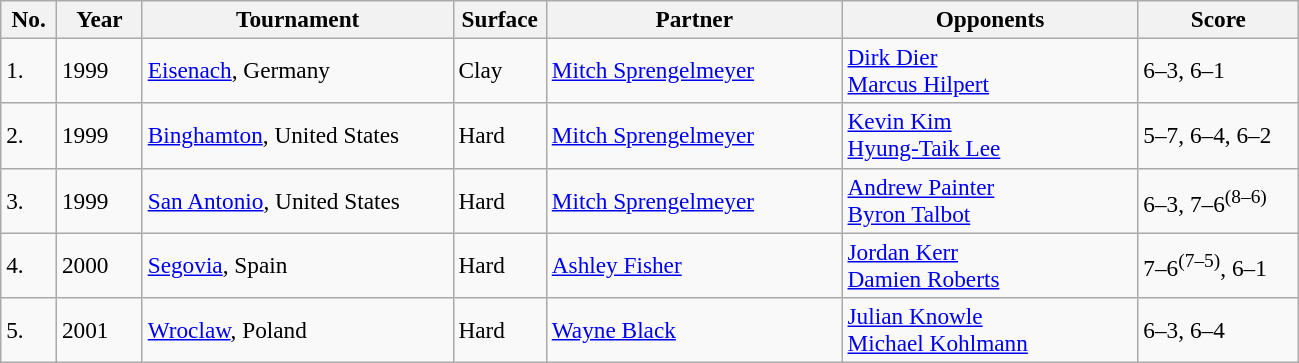<table class="sortable wikitable" style=font-size:97%>
<tr>
<th width=30>No.</th>
<th width=50>Year</th>
<th width=200>Tournament</th>
<th width=55>Surface</th>
<th width=190>Partner</th>
<th width=190>Opponents</th>
<th width=100>Score</th>
</tr>
<tr>
<td>1.</td>
<td>1999</td>
<td><a href='#'>Eisenach</a>, Germany</td>
<td>Clay</td>
<td> <a href='#'>Mitch Sprengelmeyer</a></td>
<td> <a href='#'>Dirk Dier</a><br> <a href='#'>Marcus Hilpert</a></td>
<td>6–3, 6–1</td>
</tr>
<tr>
<td>2.</td>
<td>1999</td>
<td><a href='#'>Binghamton</a>, United States</td>
<td>Hard</td>
<td> <a href='#'>Mitch Sprengelmeyer</a></td>
<td> <a href='#'>Kevin Kim</a><br> <a href='#'>Hyung-Taik Lee</a></td>
<td>5–7, 6–4, 6–2</td>
</tr>
<tr>
<td>3.</td>
<td>1999</td>
<td><a href='#'>San Antonio</a>, United States</td>
<td>Hard</td>
<td> <a href='#'>Mitch Sprengelmeyer</a></td>
<td> <a href='#'>Andrew Painter</a><br> <a href='#'>Byron Talbot</a></td>
<td>6–3, 7–6<sup>(8–6)</sup></td>
</tr>
<tr>
<td>4.</td>
<td>2000</td>
<td><a href='#'>Segovia</a>, Spain</td>
<td>Hard</td>
<td> <a href='#'>Ashley Fisher</a></td>
<td> <a href='#'>Jordan Kerr</a><br> <a href='#'>Damien Roberts</a></td>
<td>7–6<sup>(7–5)</sup>, 6–1</td>
</tr>
<tr>
<td>5.</td>
<td>2001</td>
<td><a href='#'>Wroclaw</a>, Poland</td>
<td>Hard</td>
<td> <a href='#'>Wayne Black</a></td>
<td> <a href='#'>Julian Knowle</a><br> <a href='#'>Michael Kohlmann</a></td>
<td>6–3, 6–4</td>
</tr>
</table>
